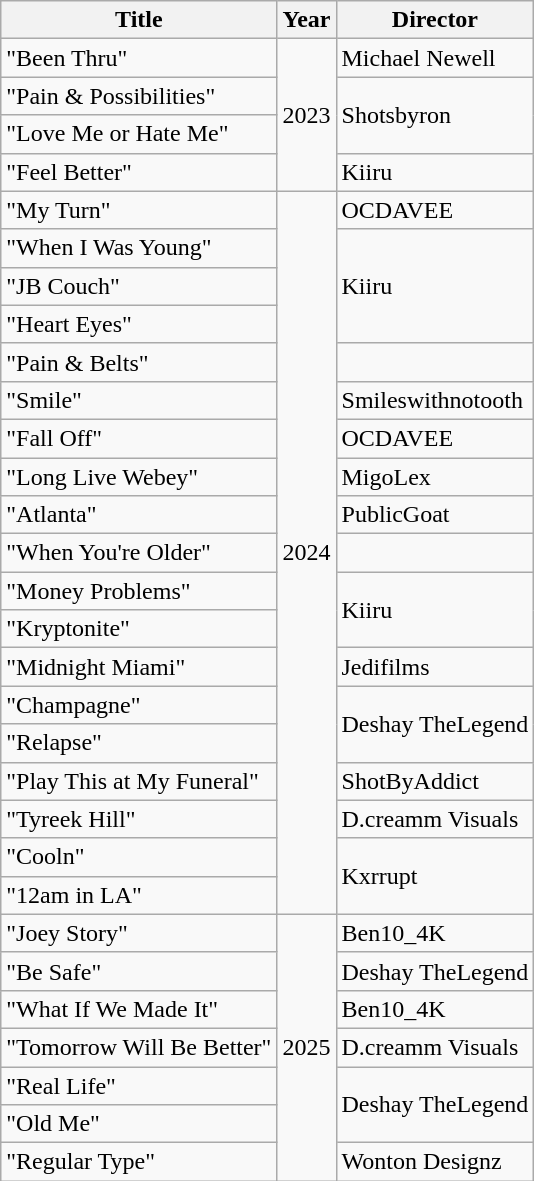<table class="wikitable plainrowheaders">
<tr>
<th scope="col">Title</th>
<th scope="col">Year</th>
<th scope="col">Director</th>
</tr>
<tr>
<td scope="row">"Been Thru"</td>
<td rowspan="4">2023</td>
<td>Michael Newell</td>
</tr>
<tr>
<td scope="row">"Pain & Possibilities"</td>
<td rowspan="2">Shotsbyron</td>
</tr>
<tr>
<td scope="row">"Love Me or Hate Me"</td>
</tr>
<tr>
<td scope="row">"Feel Better"</td>
<td>Kiiru</td>
</tr>
<tr>
<td scope="row">"My Turn"</td>
<td rowspan="19">2024</td>
<td>OCDAVEE</td>
</tr>
<tr>
<td scope="row">"When I Was Young"</td>
<td rowspan="3">Kiiru</td>
</tr>
<tr>
<td scope="row">"JB Couch"</td>
</tr>
<tr>
<td scope="row">"Heart Eyes"</td>
</tr>
<tr>
<td scope="row">"Pain & Belts"<br></td>
<td></td>
</tr>
<tr>
<td scope="row">"Smile"</td>
<td>Smileswithnotooth</td>
</tr>
<tr>
<td scope="row">"Fall Off"</td>
<td>OCDAVEE</td>
</tr>
<tr>
<td scope="row">"Long Live Webey"</td>
<td>MigoLex</td>
</tr>
<tr>
<td scope="row">"Atlanta"</td>
<td>PublicGoat</td>
</tr>
<tr>
<td scope="row">"When You're Older"</td>
<td></td>
</tr>
<tr>
<td scope="row">"Money Problems"<br></td>
<td rowspan="2">Kiiru</td>
</tr>
<tr>
<td scope="row">"Kryptonite"</td>
</tr>
<tr>
<td scope="row">"Midnight Miami"<br></td>
<td>Jedifilms</td>
</tr>
<tr>
<td scope="row">"Champagne"</td>
<td rowspan="2">Deshay TheLegend</td>
</tr>
<tr>
<td scope="row">"Relapse"</td>
</tr>
<tr>
<td scope="row">"Play This at My Funeral"</td>
<td>ShotByAddict</td>
</tr>
<tr>
<td scope="row">"Tyreek Hill"</td>
<td>D.creamm Visuals</td>
</tr>
<tr>
<td scope="row">"Cooln"<br></td>
<td rowspan="2">Kxrrupt</td>
</tr>
<tr>
<td scope="row">"12am in LA"</td>
</tr>
<tr>
<td scope="row">"Joey Story"</td>
<td rowspan="7">2025</td>
<td>Ben10_4K</td>
</tr>
<tr>
<td scope="row">"Be Safe"</td>
<td>Deshay TheLegend</td>
</tr>
<tr>
<td scope="row">"What If We Made It"</td>
<td>Ben10_4K</td>
</tr>
<tr>
<td scope="row">"Tomorrow Will Be Better"</td>
<td>D.creamm Visuals</td>
</tr>
<tr>
<td scope="row">"Real Life"</td>
<td rowspan="2">Deshay TheLegend</td>
</tr>
<tr>
<td scope="row">"Old Me"</td>
</tr>
<tr>
<td scope="row">"Regular Type"</td>
<td>Wonton Designz</td>
</tr>
</table>
